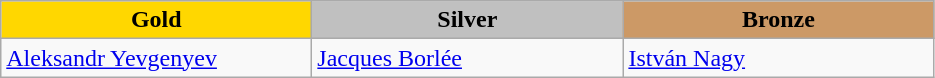<table class="wikitable" style="text-align:left">
<tr align="center">
<td width=200 bgcolor=gold><strong>Gold</strong></td>
<td width=200 bgcolor=silver><strong>Silver</strong></td>
<td width=200 bgcolor=CC9966><strong>Bronze</strong></td>
</tr>
<tr>
<td><a href='#'>Aleksandr Yevgenyev</a><br><em></em></td>
<td><a href='#'>Jacques Borlée</a><br><em></em></td>
<td><a href='#'>István Nagy</a><br><em></em></td>
</tr>
</table>
